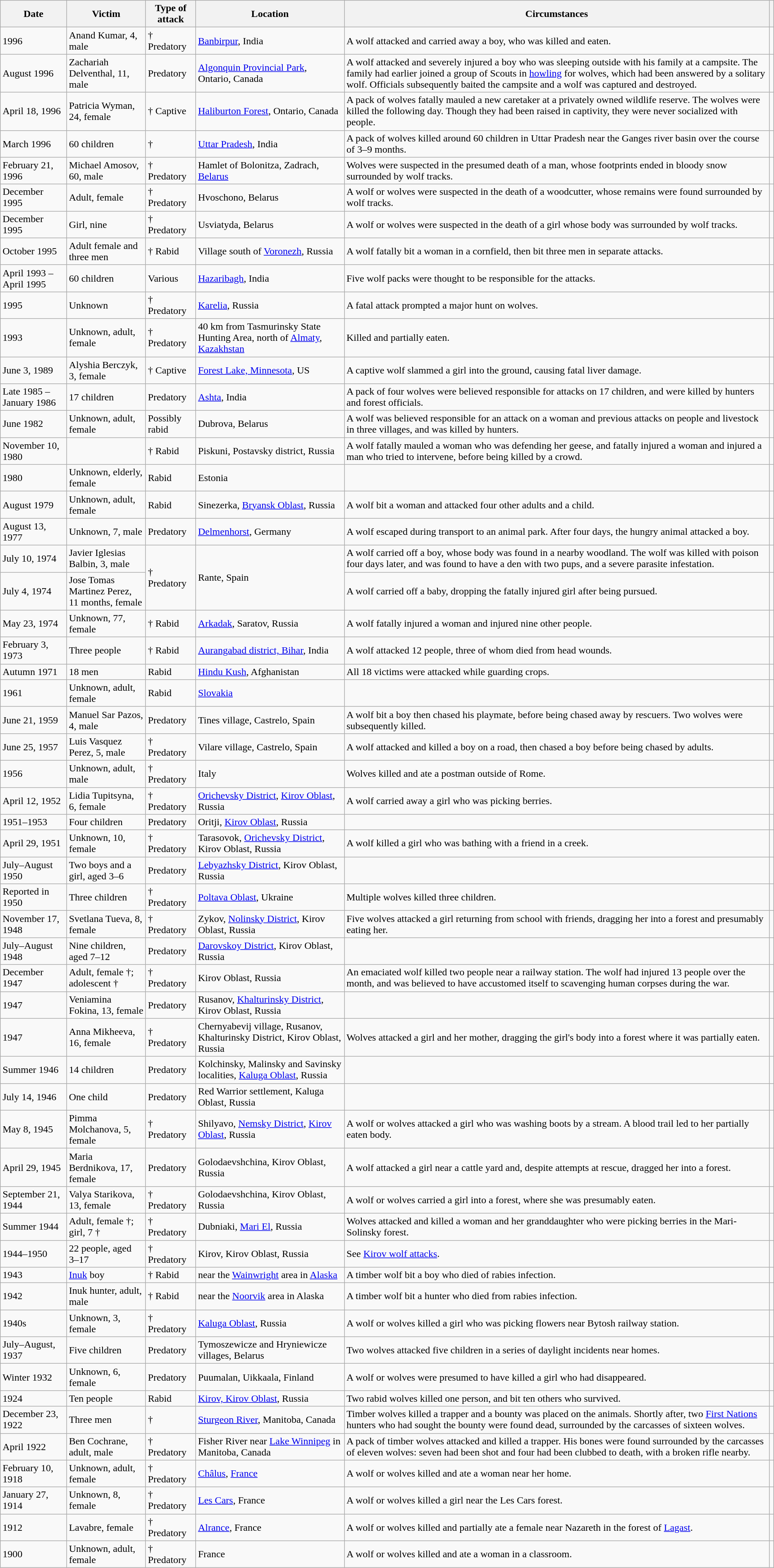<table class="wikitable sortable">
<tr ">
<th>Date</th>
<th style="width:120px;">Victim</th>
<th>Type of attack</th>
<th>Location</th>
<th>Circumstances</th>
<th></th>
</tr>
<tr>
<td>1996</td>
<td>Anand Kumar, 4, male</td>
<td>† Predatory</td>
<td><a href='#'>Banbirpur</a>, India</td>
<td>A wolf attacked and carried away a boy, who was killed and eaten.</td>
<td></td>
</tr>
<tr>
<td>August 1996</td>
<td>Zachariah Delventhal, 11, male</td>
<td>Predatory</td>
<td><a href='#'>Algonquin Provincial Park</a>, Ontario, Canada</td>
<td>A wolf attacked and severely injured a boy who was sleeping outside with his family at a campsite. The family had earlier joined a group of Scouts in <a href='#'>howling</a> for wolves, which had been answered by a solitary wolf. Officials subsequently baited the campsite and a wolf was captured and destroyed.</td>
<td></td>
</tr>
<tr>
<td>April 18, 1996</td>
<td>Patricia Wyman, 24, female</td>
<td>† Captive</td>
<td><a href='#'>Haliburton Forest</a>, Ontario, Canada</td>
<td>A pack of wolves fatally mauled a new caretaker at a privately owned wildlife reserve. The wolves were killed the following day. Though they had been raised in captivity, they were never socialized with people.</td>
<td></td>
</tr>
<tr>
<td>March 1996</td>
<td>60 children</td>
<td>†</td>
<td><a href='#'>Uttar Pradesh</a>, India</td>
<td>A pack of wolves killed around 60 children in Uttar Pradesh near the Ganges river basin over the course of 3–9 months.</td>
<td></td>
</tr>
<tr>
<td>February 21, 1996</td>
<td>Michael Amosov, 60, male</td>
<td>† Predatory</td>
<td>Hamlet of Bolonitza, Zadrach, <a href='#'>Belarus</a></td>
<td>Wolves were suspected in the presumed death of a man, whose footprints ended in bloody snow surrounded by wolf tracks.</td>
<td></td>
</tr>
<tr>
<td>December 1995</td>
<td>Adult, female</td>
<td>† Predatory</td>
<td>Hvoschono, Belarus</td>
<td>A wolf or wolves were suspected in the death of a woodcutter, whose remains were found surrounded by wolf tracks.</td>
<td></td>
</tr>
<tr>
<td>December 1995</td>
<td>Girl, nine</td>
<td>† Predatory</td>
<td>Usviatyda, Belarus</td>
<td>A wolf or wolves were suspected in the death of a girl whose body was surrounded by wolf tracks.</td>
<td></td>
</tr>
<tr>
<td>October 1995</td>
<td>Adult female and three men</td>
<td>† Rabid</td>
<td>Village south of <a href='#'>Voronezh</a>, Russia</td>
<td>A wolf fatally bit a woman in a cornfield, then bit three men in separate attacks.</td>
<td></td>
</tr>
<tr>
<td>April 1993 – April 1995</td>
<td>60 children</td>
<td>Various</td>
<td><a href='#'>Hazaribagh</a>, India</td>
<td>Five wolf packs were thought to be responsible for the attacks.</td>
<td></td>
</tr>
<tr>
<td>1995</td>
<td>Unknown</td>
<td>† Predatory</td>
<td><a href='#'>Karelia</a>, Russia</td>
<td>A fatal attack prompted a major hunt on wolves.</td>
<td></td>
</tr>
<tr>
<td>1993</td>
<td>Unknown, adult, female</td>
<td>† Predatory</td>
<td>40 km from Tasmurinsky State Hunting Area, north of <a href='#'>Almaty</a>, <a href='#'>Kazakhstan</a></td>
<td>Killed and partially eaten.</td>
<td></td>
</tr>
<tr>
<td>June 3, 1989</td>
<td>Alyshia Berczyk, 3, female</td>
<td>† Captive</td>
<td><a href='#'>Forest Lake, Minnesota</a>, US</td>
<td>A captive wolf slammed a girl into the ground, causing fatal liver damage.</td>
<td></td>
</tr>
<tr>
<td>Late 1985 – January 1986</td>
<td>17 children</td>
<td>Predatory</td>
<td><a href='#'>Ashta</a>, India</td>
<td>A pack of four wolves were believed responsible for attacks on 17 children, and were killed by hunters and forest officials.</td>
<td></td>
</tr>
<tr>
<td>June 1982</td>
<td>Unknown, adult, female</td>
<td>Possibly rabid</td>
<td>Dubrova, Belarus</td>
<td>A wolf was believed responsible for an attack on a woman and previous attacks on people and livestock in three villages, and was killed by hunters.</td>
<td></td>
</tr>
<tr>
<td>November 10, 1980</td>
<td></td>
<td>† Rabid</td>
<td>Piskuni, Postavsky district, Russia</td>
<td>A wolf fatally mauled a woman who was defending her geese, and fatally injured a woman and injured a man who tried to intervene, before being killed by a crowd.</td>
<td></td>
</tr>
<tr>
<td>1980</td>
<td>Unknown, elderly, female</td>
<td>Rabid</td>
<td>Estonia</td>
<td></td>
<td></td>
</tr>
<tr>
<td>August 1979</td>
<td>Unknown, adult, female</td>
<td>Rabid</td>
<td>Sinezerka, <a href='#'>Bryansk Oblast</a>, Russia</td>
<td>A wolf bit a woman and attacked four other adults and a child.</td>
<td></td>
</tr>
<tr>
<td>August 13, 1977</td>
<td>Unknown, 7, male</td>
<td>Predatory</td>
<td><a href='#'>Delmenhorst</a>, Germany</td>
<td>A wolf escaped during transport to an animal park. After four days, the hungry animal attacked a boy.</td>
<td></td>
</tr>
<tr>
<td>July 10, 1974</td>
<td>Javier Iglesias Balbin, 3, male</td>
<td rowspan="2">† Predatory</td>
<td rowspan="2">Rante, Spain</td>
<td>A wolf carried off a boy, whose body was found in a nearby woodland. The wolf was killed with poison four days later, and was found to have a den with two pups, and a severe parasite infestation.</td>
<td></td>
</tr>
<tr>
<td>July 4, 1974</td>
<td>Jose Tomas Martinez Perez, 11 months, female</td>
<td>A wolf carried off a baby, dropping the fatally injured girl after being pursued.</td>
<td></td>
</tr>
<tr>
<td>May 23, 1974</td>
<td>Unknown, 77, female</td>
<td>† Rabid</td>
<td><a href='#'>Arkadak</a>, Saratov, Russia</td>
<td>A wolf fatally injured a woman and injured nine other people.</td>
<td></td>
</tr>
<tr>
<td>February 3, 1973</td>
<td>Three people</td>
<td>† Rabid</td>
<td><a href='#'>Aurangabad district, Bihar</a>, India</td>
<td>A wolf attacked 12 people, three of whom died from head wounds.</td>
</tr>
<tr>
<td>Autumn 1971</td>
<td>18 men</td>
<td>Rabid</td>
<td><a href='#'>Hindu Kush</a>, Afghanistan</td>
<td>All 18 victims were attacked while guarding crops.</td>
<td></td>
</tr>
<tr>
<td>1961</td>
<td>Unknown, adult, female</td>
<td>Rabid</td>
<td><a href='#'>Slovakia</a></td>
<td></td>
<td></td>
</tr>
<tr>
<td>June 21, 1959</td>
<td>Manuel Sar Pazos, 4, male</td>
<td>Predatory</td>
<td>Tines village, Castrelo, Spain</td>
<td>A wolf bit a boy then chased his playmate, before being chased away by rescuers. Two wolves were subsequently killed.</td>
<td><br></td>
</tr>
<tr>
<td>June 25, 1957</td>
<td>Luis Vasquez Perez, 5, male</td>
<td>† Predatory</td>
<td>Vilare village, Castrelo, Spain</td>
<td>A wolf attacked and killed a boy on a road, then chased a boy before being chased by adults.</td>
<td></td>
</tr>
<tr>
<td>1956</td>
<td>Unknown, adult, male</td>
<td>† Predatory</td>
<td>Italy</td>
<td>Wolves killed and ate a postman outside of Rome.</td>
<td></td>
</tr>
<tr>
<td>April 12, 1952</td>
<td>Lidia Tupitsyna, 6, female</td>
<td>† Predatory</td>
<td><a href='#'>Orichevsky District</a>, <a href='#'>Kirov Oblast</a>, Russia</td>
<td>A wolf carried away a girl who was picking berries.</td>
<td></td>
</tr>
<tr>
<td>1951–1953</td>
<td>Four children</td>
<td>Predatory</td>
<td>Oritji, <a href='#'>Kirov Oblast</a>, Russia</td>
<td></td>
<td></td>
</tr>
<tr>
<td>April 29, 1951</td>
<td>Unknown, 10, female</td>
<td>† Predatory</td>
<td>Tarasovok, <a href='#'>Orichevsky District</a>, Kirov Oblast, Russia</td>
<td>A wolf killed a girl who was bathing with a friend in a creek.</td>
<td></td>
</tr>
<tr>
<td>July–August 1950</td>
<td>Two boys and a girl, aged 3–6</td>
<td>Predatory</td>
<td><a href='#'>Lebyazhsky District</a>, Kirov Oblast, Russia</td>
<td></td>
<td></td>
</tr>
<tr>
<td>Reported in 1950</td>
<td>Three children</td>
<td>† Predatory</td>
<td><a href='#'>Poltava Oblast</a>, Ukraine</td>
<td>Multiple wolves killed three children.</td>
<td></td>
</tr>
<tr>
<td>November 17, 1948</td>
<td>Svetlana Tueva, 8, female</td>
<td>† Predatory</td>
<td>Zykov, <a href='#'>Nolinsky District</a>, Kirov Oblast, Russia</td>
<td>Five wolves attacked a girl returning from school with friends, dragging her into a forest and presumably eating her.</td>
<td></td>
</tr>
<tr>
<td>July–August 1948</td>
<td>Nine children, aged 7–12</td>
<td>Predatory</td>
<td><a href='#'>Darovskoy District</a>, Kirov Oblast, Russia</td>
<td></td>
<td></td>
</tr>
<tr>
<td>December 1947</td>
<td>Adult, female †;<br>adolescent †</td>
<td>† Predatory</td>
<td>Kirov Oblast, Russia</td>
<td>An emaciated wolf killed two people near a railway station. The wolf had injured 13 people over the month, and was believed to have accustomed itself to scavenging human corpses during the war.</td>
<td></td>
</tr>
<tr>
<td>1947</td>
<td>Veniamina Fokina, 13, female</td>
<td>Predatory</td>
<td>Rusanov, <a href='#'>Khalturinsky District</a>, Kirov Oblast, Russia</td>
<td></td>
<td></td>
</tr>
<tr>
<td>1947</td>
<td>Anna Mikheeva, 16, female</td>
<td>† Predatory</td>
<td>Chernyabevij village, Rusanov, Khalturinsky District, Kirov Oblast, Russia</td>
<td>Wolves attacked a girl and her mother, dragging the girl's body into a forest where it was partially eaten.</td>
<td></td>
</tr>
<tr>
<td>Summer 1946</td>
<td>14 children</td>
<td>Predatory</td>
<td>Kolchinsky, Malinsky and Savinsky localities, <a href='#'>Kaluga Oblast</a>, Russia</td>
<td></td>
<td></td>
</tr>
<tr>
<td>July 14, 1946</td>
<td>One child</td>
<td>Predatory</td>
<td>Red Warrior settlement, Kaluga Oblast, Russia</td>
<td></td>
<td></td>
</tr>
<tr>
<td>May 8, 1945</td>
<td>Pimma Molchanova, 5, female</td>
<td>† Predatory</td>
<td>Shilyavo, <a href='#'>Nemsky District</a>, <a href='#'>Kirov Oblast</a>, Russia</td>
<td>A wolf or wolves attacked a girl who was washing boots by a stream. A blood trail led to her partially eaten body.</td>
<td></td>
</tr>
<tr>
<td>April 29, 1945</td>
<td>Maria Berdnikova, 17, female</td>
<td>Predatory</td>
<td>Golodaevshchina, Kirov Oblast, Russia</td>
<td>A wolf attacked a girl near a cattle yard and, despite attempts at rescue, dragged her into a forest.</td>
<td></td>
</tr>
<tr>
<td>September 21, 1944</td>
<td>Valya Starikova, 13, female</td>
<td>† Predatory</td>
<td>Golodaevshchina, Kirov Oblast, Russia</td>
<td>A wolf or wolves carried a girl into a forest, where she was presumably eaten.</td>
<td></td>
</tr>
<tr>
<td>Summer 1944</td>
<td>Adult, female †;<br>girl, 7 †</td>
<td>† Predatory</td>
<td>Dubniaki, <a href='#'>Mari El</a>, Russia</td>
<td>Wolves attacked and killed a woman and her granddaughter who were picking berries in the Mari-Solinsky forest.</td>
<td></td>
</tr>
<tr>
<td>1944–1950</td>
<td>22 people, aged 3–17</td>
<td>† Predatory</td>
<td>Kirov, Kirov Oblast, Russia</td>
<td>See <a href='#'>Kirov wolf attacks</a>.</td>
<td></td>
</tr>
<tr>
<td>1943</td>
<td><a href='#'>Inuk</a> boy</td>
<td>† Rabid</td>
<td>near the <a href='#'>Wainwright</a> area in <a href='#'>Alaska</a></td>
<td>A timber wolf bit a boy who died of rabies infection.</td>
<td></td>
</tr>
<tr>
<td>1942</td>
<td>Inuk hunter, adult, male</td>
<td>† Rabid</td>
<td>near the <a href='#'>Noorvik</a> area in Alaska</td>
<td>A timber wolf bit a hunter who died from rabies infection.</td>
<td><br></td>
</tr>
<tr>
<td>1940s</td>
<td>Unknown, 3, female</td>
<td>† Predatory</td>
<td><a href='#'>Kaluga Oblast</a>, Russia</td>
<td>A wolf or wolves killed a girl who was picking flowers near Bytosh railway station.</td>
<td></td>
</tr>
<tr>
<td>July–August, 1937</td>
<td>Five children</td>
<td>Predatory</td>
<td>Tymoszewicze and Hryniewicze villages, Belarus</td>
<td>Two wolves attacked five children in a series of daylight incidents near homes.</td>
<td></td>
</tr>
<tr>
<td>Winter 1932</td>
<td>Unknown, 6, female</td>
<td>Predatory</td>
<td>Puumalan, Uikkaala, Finland</td>
<td>A wolf or wolves were presumed to have killed a girl who had disappeared.</td>
<td></td>
</tr>
<tr>
<td>1924</td>
<td>Ten people</td>
<td>Rabid</td>
<td><a href='#'>Kirov, Kirov Oblast</a>, Russia</td>
<td>Two rabid wolves killed one person, and bit ten others who survived.</td>
<td></td>
</tr>
<tr>
<td>December 23, 1922</td>
<td>Three men</td>
<td>†</td>
<td><a href='#'>Sturgeon River</a>, Manitoba, Canada</td>
<td>Timber wolves killed a trapper and a bounty was placed on the animals. Shortly after, two <a href='#'>First Nations</a> hunters who had sought the bounty were found dead, surrounded by the carcasses of sixteen wolves.</td>
<td></td>
</tr>
<tr>
<td>April 1922</td>
<td>Ben Cochrane, adult, male</td>
<td>† Predatory</td>
<td>Fisher River near <a href='#'>Lake Winnipeg</a> in Manitoba, Canada</td>
<td>A pack of timber wolves attacked and killed a trapper. His bones were found surrounded by the carcasses of eleven wolves: seven had been shot and four had been clubbed to death, with a broken rifle nearby.</td>
<td></td>
</tr>
<tr>
<td>February 10, 1918</td>
<td>Unknown, adult, female</td>
<td>† Predatory</td>
<td><a href='#'>Châlus</a>, <a href='#'>France</a></td>
<td>A wolf or wolves killed and ate a woman near her home.</td>
<td></td>
</tr>
<tr>
<td>January 27, 1914</td>
<td>Unknown, 8, female</td>
<td>† Predatory</td>
<td><a href='#'>Les Cars</a>, France</td>
<td>A wolf or wolves killed a girl near the Les Cars forest.</td>
<td></td>
</tr>
<tr>
<td>1912</td>
<td>Lavabre, female</td>
<td>† Predatory</td>
<td><a href='#'>Alrance</a>, France</td>
<td>A wolf or wolves killed and partially ate a female near Nazareth in the forest of <a href='#'>Lagast</a>.</td>
<td></td>
</tr>
<tr>
<td>1900</td>
<td>Unknown, adult, female</td>
<td>† Predatory</td>
<td>France</td>
<td>A wolf or wolves killed and ate a woman in a classroom.</td>
<td></td>
</tr>
</table>
